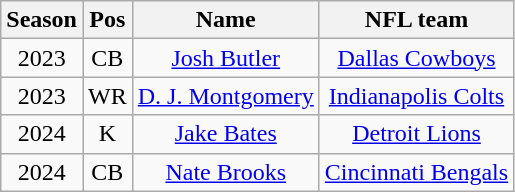<table class="wikitable" style="text-align:center">
<tr>
<th>Season</th>
<th>Pos</th>
<th>Name</th>
<th>NFL team</th>
</tr>
<tr>
<td>2023</td>
<td>CB</td>
<td><a href='#'>Josh Butler</a></td>
<td><a href='#'>Dallas Cowboys</a></td>
</tr>
<tr>
<td>2023</td>
<td>WR</td>
<td><a href='#'>D. J. Montgomery</a></td>
<td><a href='#'>Indianapolis Colts</a></td>
</tr>
<tr>
<td>2024</td>
<td>K</td>
<td><a href='#'>Jake Bates</a></td>
<td><a href='#'>Detroit Lions</a></td>
</tr>
<tr>
<td>2024</td>
<td>CB</td>
<td><a href='#'>Nate Brooks</a></td>
<td><a href='#'>Cincinnati Bengals</a></td>
</tr>
</table>
